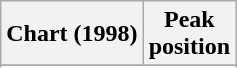<table class="wikitable plainrowheaders sortable" style="text-align:center;" border="1">
<tr>
<th scope="col">Chart (1998)</th>
<th scope="col">Peak<br>position</th>
</tr>
<tr>
</tr>
<tr>
</tr>
</table>
